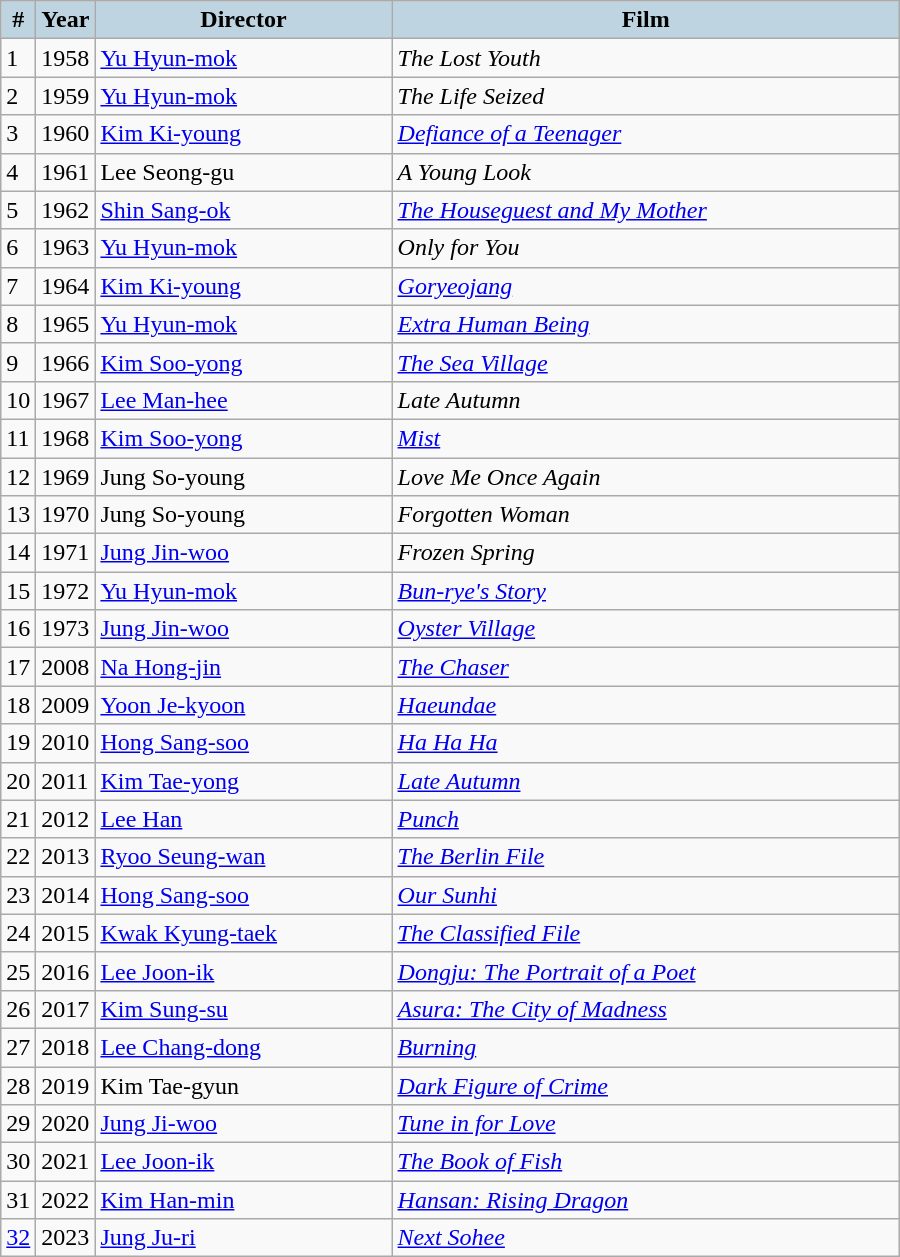<table class="wikitable" style="width:600px">
<tr>
<th style="background:#BED5E1; width:10px">#</th>
<th style="background:#BED5E1; width:10px">Year</th>
<th style="background:#BED5E1;">Director</th>
<th style="background:#BED5E1;">Film</th>
</tr>
<tr>
<td>1</td>
<td>1958</td>
<td><a href='#'>Yu Hyun-mok</a></td>
<td><em>The Lost Youth</em></td>
</tr>
<tr>
<td>2</td>
<td>1959</td>
<td><a href='#'>Yu Hyun-mok</a></td>
<td><em>The Life Seized</em></td>
</tr>
<tr>
<td>3</td>
<td>1960</td>
<td><a href='#'>Kim Ki-young</a></td>
<td><em><a href='#'>Defiance of a Teenager</a></em></td>
</tr>
<tr>
<td>4</td>
<td>1961</td>
<td>Lee Seong-gu</td>
<td><em>A Young Look</em></td>
</tr>
<tr>
<td>5</td>
<td>1962</td>
<td><a href='#'>Shin Sang-ok</a></td>
<td><em><a href='#'>The Houseguest and My Mother</a></em></td>
</tr>
<tr>
<td>6</td>
<td>1963</td>
<td><a href='#'>Yu Hyun-mok</a></td>
<td><em>Only for You</em></td>
</tr>
<tr>
<td>7</td>
<td>1964</td>
<td><a href='#'>Kim Ki-young</a></td>
<td><em><a href='#'>Goryeojang</a></em></td>
</tr>
<tr>
<td>8</td>
<td>1965</td>
<td><a href='#'>Yu Hyun-mok</a></td>
<td><em><a href='#'>Extra Human Being</a></em></td>
</tr>
<tr>
<td>9</td>
<td>1966</td>
<td><a href='#'>Kim Soo-yong</a></td>
<td><em><a href='#'>The Sea Village</a></em></td>
</tr>
<tr>
<td>10</td>
<td>1967</td>
<td><a href='#'>Lee Man-hee</a></td>
<td><em>Late Autumn</em></td>
</tr>
<tr>
<td>11</td>
<td>1968</td>
<td><a href='#'>Kim Soo-yong</a></td>
<td><em><a href='#'>Mist</a></em></td>
</tr>
<tr>
<td>12</td>
<td>1969</td>
<td>Jung So-young</td>
<td><em>Love Me Once Again</em></td>
</tr>
<tr>
<td>13</td>
<td>1970</td>
<td>Jung So-young</td>
<td><em>Forgotten Woman</em></td>
</tr>
<tr>
<td>14</td>
<td>1971</td>
<td><a href='#'>Jung Jin-woo</a></td>
<td><em>Frozen Spring</em></td>
</tr>
<tr>
<td>15</td>
<td>1972</td>
<td><a href='#'>Yu Hyun-mok</a></td>
<td><em><a href='#'>Bun-rye's Story</a></em></td>
</tr>
<tr>
<td>16</td>
<td>1973</td>
<td><a href='#'>Jung Jin-woo</a></td>
<td><em><a href='#'>Oyster Village</a></em></td>
</tr>
<tr>
<td>17</td>
<td>2008</td>
<td><a href='#'>Na Hong-jin</a></td>
<td><em><a href='#'>The Chaser</a></em></td>
</tr>
<tr>
<td>18</td>
<td>2009</td>
<td><a href='#'>Yoon Je-kyoon</a></td>
<td><em><a href='#'>Haeundae</a></em></td>
</tr>
<tr>
<td>19</td>
<td>2010</td>
<td><a href='#'>Hong Sang-soo</a></td>
<td><em><a href='#'>Ha Ha Ha</a></em></td>
</tr>
<tr>
<td>20</td>
<td>2011</td>
<td><a href='#'>Kim Tae-yong</a></td>
<td><em><a href='#'>Late Autumn</a></em></td>
</tr>
<tr>
<td>21</td>
<td>2012</td>
<td><a href='#'>Lee Han</a></td>
<td><em><a href='#'>Punch</a></em></td>
</tr>
<tr>
<td>22</td>
<td>2013</td>
<td><a href='#'>Ryoo Seung-wan</a></td>
<td><em><a href='#'>The Berlin File</a></em></td>
</tr>
<tr>
<td>23</td>
<td>2014</td>
<td><a href='#'>Hong Sang-soo</a></td>
<td><em><a href='#'>Our Sunhi</a></em></td>
</tr>
<tr>
<td>24</td>
<td>2015</td>
<td><a href='#'>Kwak Kyung-taek</a></td>
<td><em><a href='#'>The Classified File</a></em></td>
</tr>
<tr>
<td>25</td>
<td>2016</td>
<td><a href='#'>Lee Joon-ik</a></td>
<td><em><a href='#'>Dongju: The Portrait of a Poet</a></em></td>
</tr>
<tr>
<td>26</td>
<td>2017</td>
<td><a href='#'>Kim Sung-su</a></td>
<td><em><a href='#'>Asura: The City of Madness</a></em></td>
</tr>
<tr>
<td>27</td>
<td>2018</td>
<td><a href='#'>Lee Chang-dong</a></td>
<td><em><a href='#'>Burning</a></em></td>
</tr>
<tr>
<td>28</td>
<td>2019</td>
<td>Kim Tae-gyun</td>
<td><em><a href='#'>Dark Figure of Crime</a></em></td>
</tr>
<tr>
<td>29</td>
<td>2020</td>
<td><a href='#'>Jung Ji-woo</a></td>
<td><em><a href='#'>Tune in for Love</a></em></td>
</tr>
<tr>
<td>30</td>
<td>2021</td>
<td><a href='#'>Lee Joon-ik</a></td>
<td><em><a href='#'>The Book of Fish</a></em></td>
</tr>
<tr>
<td>31</td>
<td>2022</td>
<td><a href='#'>Kim Han-min</a></td>
<td><em><a href='#'>Hansan: Rising Dragon</a></em></td>
</tr>
<tr>
<td><a href='#'>32</a></td>
<td>2023</td>
<td><a href='#'>Jung Ju-ri</a></td>
<td><em><a href='#'>Next Sohee</a></em></td>
</tr>
</table>
